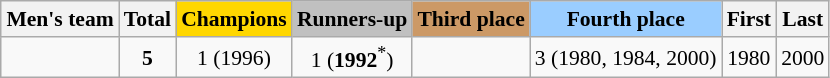<table class="wikitable" style="text-align: center; font-size: 90%; margin-left: 1em;">
<tr>
<th>Men's team</th>
<th>Total</th>
<th style="background-color: gold;">Champions</th>
<th style="background-color: silver;">Runners-up</th>
<th style="background-color: #cc9966;">Third place</th>
<th style="background-color: #9acdff;">Fourth place</th>
<th>First</th>
<th>Last</th>
</tr>
<tr>
<td style="text-align: left;"></td>
<td><strong>5</strong></td>
<td>1 (1996)</td>
<td>1 (<strong>1992</strong><sup>*</sup>)</td>
<td></td>
<td>3 (1980, 1984, 2000)</td>
<td>1980</td>
<td>2000</td>
</tr>
</table>
